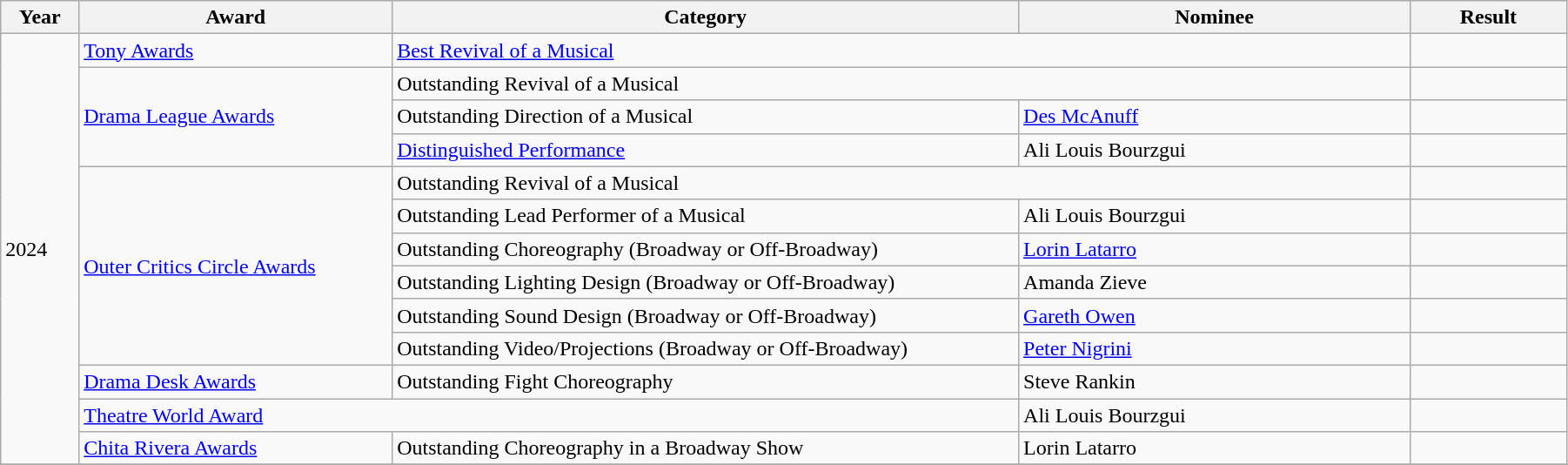<table class="wikitable" width="95%">
<tr>
<th width="5%">Year</th>
<th width="20%">Award</th>
<th width="40%">Category</th>
<th width="25%">Nominee</th>
<th width="10%">Result</th>
</tr>
<tr>
<td rowspan="13">2024</td>
<td><a href='#'>Tony Awards</a></td>
<td colspan="2"><a href='#'>Best Revival of a Musical</a></td>
<td></td>
</tr>
<tr>
<td rowspan="3"><a href='#'>Drama League Awards</a></td>
<td colspan="2">Outstanding Revival of a Musical</td>
<td></td>
</tr>
<tr>
<td>Outstanding Direction of a Musical</td>
<td><a href='#'>Des McAnuff</a></td>
<td></td>
</tr>
<tr>
<td><a href='#'>Distinguished Performance</a></td>
<td>Ali Louis Bourzgui</td>
<td></td>
</tr>
<tr>
<td rowspan="6"><a href='#'>Outer Critics Circle Awards</a></td>
<td colspan="2">Outstanding Revival of a Musical</td>
<td></td>
</tr>
<tr>
<td>Outstanding Lead Performer of a Musical</td>
<td>Ali Louis Bourzgui</td>
<td></td>
</tr>
<tr>
<td>Outstanding Choreography (Broadway or Off-Broadway)</td>
<td><a href='#'>Lorin Latarro</a></td>
<td></td>
</tr>
<tr>
<td>Outstanding Lighting Design (Broadway or Off-Broadway)</td>
<td>Amanda Zieve</td>
<td></td>
</tr>
<tr>
<td>Outstanding Sound Design (Broadway or Off-Broadway)</td>
<td><a href='#'>Gareth Owen</a></td>
<td></td>
</tr>
<tr>
<td>Outstanding Video/Projections (Broadway or Off-Broadway)</td>
<td><a href='#'>Peter Nigrini</a></td>
<td></td>
</tr>
<tr>
<td><a href='#'>Drama Desk Awards</a></td>
<td>Outstanding Fight Choreography</td>
<td>Steve Rankin</td>
<td></td>
</tr>
<tr>
<td colspan="2"><a href='#'>Theatre World Award</a></td>
<td>Ali Louis Bourzgui</td>
<td></td>
</tr>
<tr>
<td><a href='#'>Chita Rivera Awards</a></td>
<td>Outstanding Choreography in a Broadway Show</td>
<td>Lorin Latarro</td>
<td></td>
</tr>
<tr>
</tr>
</table>
